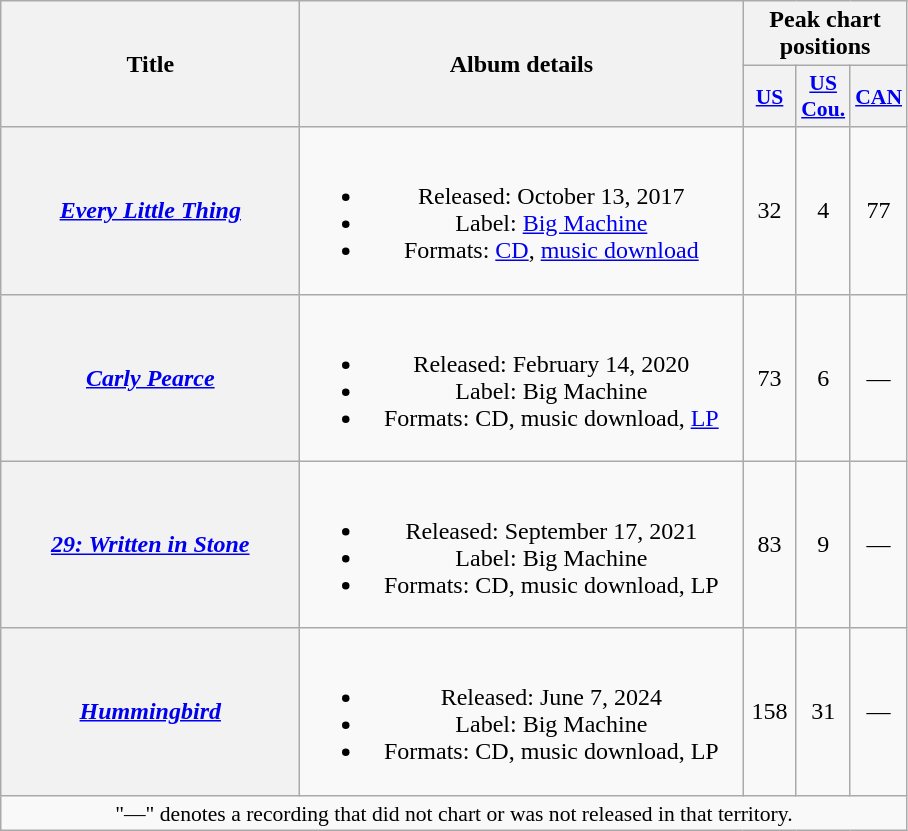<table class="wikitable plainrowheaders" style="text-align:center;" border="1">
<tr>
<th scope="col" rowspan="2" style="width:12em;">Title</th>
<th scope="col" rowspan="2" style="width:18em;">Album details</th>
<th scope="col" colspan="3">Peak chart positions</th>
</tr>
<tr>
<th scope="col" style="width:2em;font-size:90%;"><a href='#'>US</a><br></th>
<th scope="col" style="width:2em;font-size:90%;"><a href='#'>US<br>Cou.</a><br></th>
<th scope="col" style="width:2em;font-size:90%;"><a href='#'>CAN</a><br></th>
</tr>
<tr>
<th scope="row"><em><a href='#'>Every Little Thing</a></em></th>
<td><br><ul><li>Released: October 13, 2017</li><li>Label: <a href='#'>Big Machine</a></li><li>Formats: <a href='#'>CD</a>, <a href='#'>music download</a></li></ul></td>
<td>32</td>
<td>4</td>
<td>77</td>
</tr>
<tr>
<th scope="row"><em><a href='#'>Carly Pearce</a></em></th>
<td><br><ul><li>Released: February 14, 2020</li><li>Label: Big Machine</li><li>Formats: CD, music download, <a href='#'>LP</a></li></ul></td>
<td>73</td>
<td>6</td>
<td>—</td>
</tr>
<tr>
<th scope="row"><em><a href='#'>29: Written in Stone</a></em></th>
<td><br><ul><li>Released: September 17, 2021</li><li>Label: Big Machine</li><li>Formats: CD, music download, LP</li></ul></td>
<td>83</td>
<td>9</td>
<td>—</td>
</tr>
<tr>
<th scope="row"><em><a href='#'>Hummingbird</a></em></th>
<td><br><ul><li>Released: June 7, 2024</li><li>Label: Big Machine</li><li>Formats: CD, music download, LP</li></ul></td>
<td>158</td>
<td>31</td>
<td>—</td>
</tr>
<tr>
<td colspan="5" style="font-size:90%">"—" denotes a recording that did not chart or was not released in that territory.</td>
</tr>
</table>
